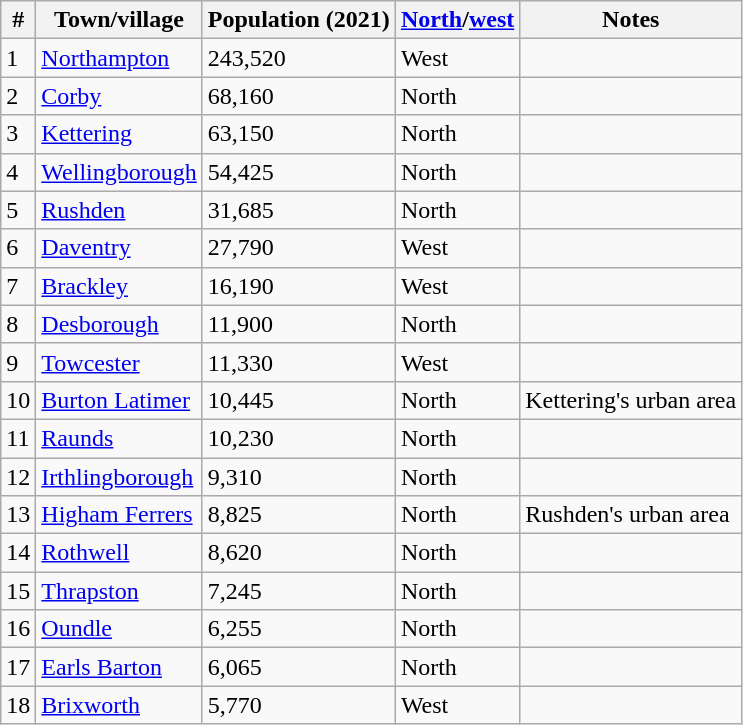<table class="wikitable sortable">
<tr>
<th>#</th>
<th>Town/village</th>
<th>Population (2021) </th>
<th><a href='#'>North</a>/<a href='#'>west</a></th>
<th>Notes</th>
</tr>
<tr>
<td>1</td>
<td><a href='#'>Northampton</a></td>
<td>243,520</td>
<td>West</td>
<td></td>
</tr>
<tr>
<td>2</td>
<td><a href='#'>Corby</a></td>
<td>68,160</td>
<td>North</td>
<td></td>
</tr>
<tr>
<td>3</td>
<td><a href='#'>Kettering</a></td>
<td>63,150</td>
<td>North</td>
<td></td>
</tr>
<tr>
<td>4</td>
<td><a href='#'>Wellingborough</a></td>
<td>54,425</td>
<td>North</td>
<td></td>
</tr>
<tr>
<td>5</td>
<td><a href='#'>Rushden</a></td>
<td>31,685</td>
<td>North</td>
<td></td>
</tr>
<tr>
<td>6</td>
<td><a href='#'>Daventry</a></td>
<td>27,790</td>
<td>West</td>
<td></td>
</tr>
<tr>
<td>7</td>
<td><a href='#'>Brackley</a></td>
<td>16,190</td>
<td>West</td>
<td></td>
</tr>
<tr>
<td>8</td>
<td><a href='#'>Desborough</a></td>
<td>11,900</td>
<td>North</td>
<td></td>
</tr>
<tr>
<td>9</td>
<td><a href='#'>Towcester</a></td>
<td>11,330</td>
<td>West</td>
<td></td>
</tr>
<tr>
<td>10</td>
<td><a href='#'>Burton Latimer</a></td>
<td>10,445</td>
<td>North</td>
<td>Kettering's urban area</td>
</tr>
<tr>
<td>11</td>
<td><a href='#'>Raunds</a></td>
<td>10,230</td>
<td>North</td>
<td></td>
</tr>
<tr>
<td>12</td>
<td><a href='#'>Irthlingborough</a></td>
<td>9,310</td>
<td>North</td>
<td></td>
</tr>
<tr>
<td>13</td>
<td><a href='#'>Higham Ferrers</a></td>
<td>8,825</td>
<td>North</td>
<td>Rushden's urban area</td>
</tr>
<tr>
<td>14</td>
<td><a href='#'>Rothwell</a></td>
<td>8,620</td>
<td>North</td>
<td></td>
</tr>
<tr>
<td>15</td>
<td><a href='#'>Thrapston</a></td>
<td>7,245</td>
<td>North</td>
<td></td>
</tr>
<tr>
<td>16</td>
<td><a href='#'>Oundle</a></td>
<td>6,255</td>
<td>North</td>
<td></td>
</tr>
<tr>
<td>17</td>
<td><a href='#'>Earls Barton</a></td>
<td>6,065</td>
<td>North</td>
<td></td>
</tr>
<tr>
<td>18</td>
<td><a href='#'>Brixworth</a></td>
<td>5,770</td>
<td>West</td>
<td></td>
</tr>
</table>
